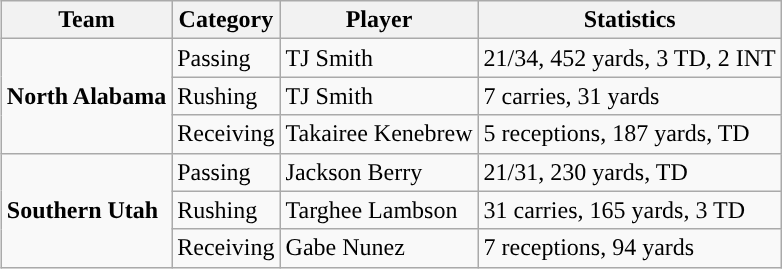<table class="wikitable" style="float: right;">
<tr>
<th>Team</th>
<th>Category</th>
<th>Player</th>
<th>Statistics</th>
</tr>
<tr>
<td rowspan=3><strong>North Alabama</strong></td>
<td>Passing</td>
<td>TJ Smith</td>
<td>21/34, 452 yards, 3 TD, 2 INT</td>
</tr>
<tr>
<td>Rushing</td>
<td>TJ Smith</td>
<td>7 carries, 31 yards</td>
</tr>
<tr>
<td>Receiving</td>
<td>Takairee Kenebrew</td>
<td>5 receptions, 187 yards, TD</td>
</tr>
<tr>
<td rowspan=3><strong>Southern Utah</strong></td>
<td>Passing</td>
<td>Jackson Berry</td>
<td>21/31, 230 yards, TD</td>
</tr>
<tr>
<td>Rushing</td>
<td>Targhee Lambson</td>
<td>31 carries, 165 yards, 3 TD</td>
</tr>
<tr>
<td>Receiving</td>
<td>Gabe Nunez</td>
<td>7 receptions, 94 yards</td>
</tr>
</table>
